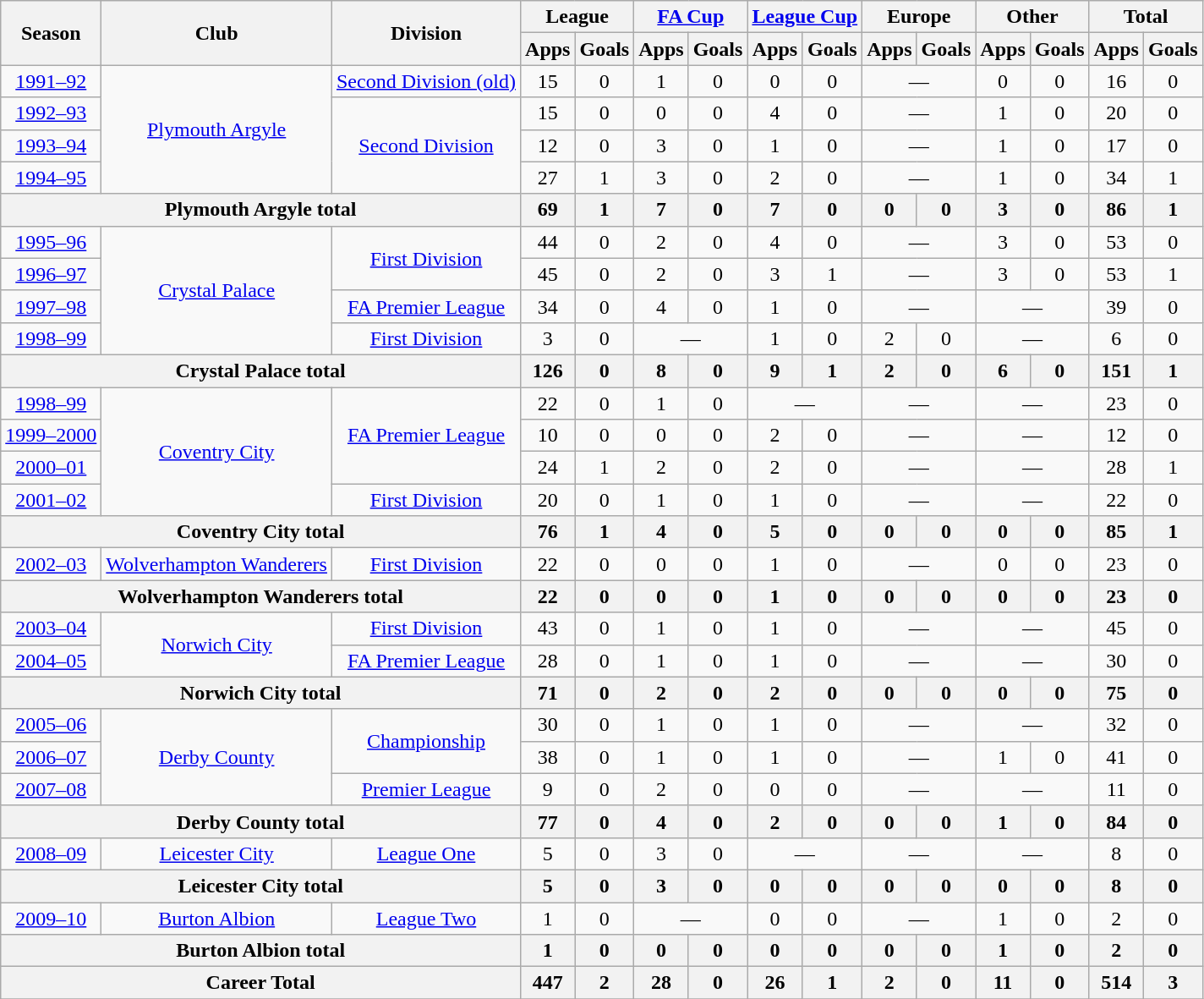<table class="wikitable" style="text-align: center;">
<tr>
<th rowspan="2">Season</th>
<th rowspan="2">Club</th>
<th rowspan="2">Division</th>
<th colspan="2">League</th>
<th colspan="2"><a href='#'>FA Cup</a></th>
<th colspan="2"><a href='#'>League Cup</a></th>
<th colspan="2">Europe</th>
<th colspan="2">Other</th>
<th colspan="2">Total</th>
</tr>
<tr>
<th>Apps</th>
<th>Goals</th>
<th>Apps</th>
<th>Goals</th>
<th>Apps</th>
<th>Goals</th>
<th>Apps</th>
<th>Goals</th>
<th>Apps</th>
<th>Goals</th>
<th>Apps</th>
<th>Goals</th>
</tr>
<tr>
<td><a href='#'>1991–92</a></td>
<td rowspan="4"><a href='#'>Plymouth Argyle</a></td>
<td><a href='#'>Second Division (old)</a></td>
<td>15</td>
<td>0</td>
<td>1</td>
<td>0</td>
<td>0</td>
<td>0</td>
<td colspan="2">—</td>
<td>0</td>
<td>0</td>
<td>16</td>
<td>0</td>
</tr>
<tr>
<td><a href='#'>1992–93</a></td>
<td rowspan="3"><a href='#'>Second Division</a></td>
<td>15</td>
<td>0</td>
<td>0</td>
<td>0</td>
<td>4</td>
<td>0</td>
<td colspan="2">—</td>
<td>1</td>
<td>0</td>
<td>20</td>
<td>0</td>
</tr>
<tr>
<td><a href='#'>1993–94</a></td>
<td>12</td>
<td>0</td>
<td>3</td>
<td>0</td>
<td>1</td>
<td>0</td>
<td colspan="2">—</td>
<td>1</td>
<td>0</td>
<td>17</td>
<td>0</td>
</tr>
<tr>
<td><a href='#'>1994–95</a></td>
<td>27</td>
<td>1</td>
<td>3</td>
<td>0</td>
<td>2</td>
<td>0</td>
<td colspan="2">—</td>
<td>1</td>
<td>0</td>
<td>34</td>
<td>1</td>
</tr>
<tr>
<th colspan="3">Plymouth Argyle total</th>
<th>69</th>
<th>1</th>
<th>7</th>
<th>0</th>
<th>7</th>
<th>0</th>
<th>0</th>
<th>0</th>
<th>3</th>
<th>0</th>
<th>86</th>
<th>1</th>
</tr>
<tr>
<td><a href='#'>1995–96</a></td>
<td rowspan="4"><a href='#'>Crystal Palace</a></td>
<td rowspan="2"><a href='#'>First Division</a></td>
<td>44</td>
<td>0</td>
<td>2</td>
<td>0</td>
<td>4</td>
<td>0</td>
<td colspan="2">—</td>
<td>3</td>
<td>0</td>
<td>53</td>
<td>0</td>
</tr>
<tr>
<td><a href='#'>1996–97</a></td>
<td>45</td>
<td>0</td>
<td>2</td>
<td>0</td>
<td>3</td>
<td>1</td>
<td colspan="2">—</td>
<td>3</td>
<td>0</td>
<td>53</td>
<td>1</td>
</tr>
<tr>
<td><a href='#'>1997–98</a></td>
<td><a href='#'>FA Premier League</a></td>
<td>34</td>
<td>0</td>
<td>4</td>
<td>0</td>
<td>1</td>
<td>0</td>
<td colspan="2">—</td>
<td colspan="2">—</td>
<td>39</td>
<td>0</td>
</tr>
<tr>
<td><a href='#'>1998–99</a></td>
<td><a href='#'>First Division</a></td>
<td>3</td>
<td>0</td>
<td colspan="2">—</td>
<td>1</td>
<td>0</td>
<td>2</td>
<td>0</td>
<td colspan="2">—</td>
<td>6</td>
<td>0</td>
</tr>
<tr>
<th colspan="3">Crystal Palace total</th>
<th>126</th>
<th>0</th>
<th>8</th>
<th>0</th>
<th>9</th>
<th>1</th>
<th>2</th>
<th>0</th>
<th>6</th>
<th>0</th>
<th>151</th>
<th>1</th>
</tr>
<tr>
<td><a href='#'>1998–99</a></td>
<td rowspan="4"><a href='#'>Coventry City</a></td>
<td rowspan="3"><a href='#'>FA Premier League</a></td>
<td>22</td>
<td>0</td>
<td>1</td>
<td>0</td>
<td colspan="2">—</td>
<td colspan="2">—</td>
<td colspan="2">—</td>
<td>23</td>
<td>0</td>
</tr>
<tr>
<td><a href='#'>1999–2000</a></td>
<td>10</td>
<td>0</td>
<td>0</td>
<td>0</td>
<td>2</td>
<td>0</td>
<td colspan="2">—</td>
<td colspan="2">—</td>
<td>12</td>
<td>0</td>
</tr>
<tr>
<td><a href='#'>2000–01</a></td>
<td>24</td>
<td>1</td>
<td>2</td>
<td>0</td>
<td>2</td>
<td>0</td>
<td colspan="2">—</td>
<td colspan="2">—</td>
<td>28</td>
<td>1</td>
</tr>
<tr>
<td><a href='#'>2001–02</a></td>
<td><a href='#'>First Division</a></td>
<td>20</td>
<td>0</td>
<td>1</td>
<td>0</td>
<td>1</td>
<td>0</td>
<td colspan="2">—</td>
<td colspan="2">—</td>
<td>22</td>
<td>0</td>
</tr>
<tr>
<th colspan="3">Coventry City total</th>
<th>76</th>
<th>1</th>
<th>4</th>
<th>0</th>
<th>5</th>
<th>0</th>
<th>0</th>
<th>0</th>
<th>0</th>
<th>0</th>
<th>85</th>
<th>1</th>
</tr>
<tr>
<td><a href='#'>2002–03</a></td>
<td><a href='#'>Wolverhampton Wanderers</a></td>
<td><a href='#'>First Division</a></td>
<td>22</td>
<td>0</td>
<td>0</td>
<td>0</td>
<td>1</td>
<td>0</td>
<td colspan="2">—</td>
<td>0</td>
<td>0</td>
<td>23</td>
<td>0</td>
</tr>
<tr>
<th colspan="3">Wolverhampton Wanderers total</th>
<th>22</th>
<th>0</th>
<th>0</th>
<th>0</th>
<th>1</th>
<th>0</th>
<th>0</th>
<th>0</th>
<th>0</th>
<th>0</th>
<th>23</th>
<th>0</th>
</tr>
<tr>
<td><a href='#'>2003–04</a></td>
<td rowspan="2"><a href='#'>Norwich City</a></td>
<td><a href='#'>First Division</a></td>
<td>43</td>
<td>0</td>
<td>1</td>
<td>0</td>
<td>1</td>
<td>0</td>
<td colspan="2">—</td>
<td colspan="2">—</td>
<td>45</td>
<td>0</td>
</tr>
<tr>
<td><a href='#'>2004–05</a></td>
<td><a href='#'>FA Premier League</a></td>
<td>28</td>
<td>0</td>
<td>1</td>
<td>0</td>
<td>1</td>
<td>0</td>
<td colspan="2">—</td>
<td colspan="2">—</td>
<td>30</td>
<td>0</td>
</tr>
<tr>
<th colspan="3">Norwich City total</th>
<th>71</th>
<th>0</th>
<th>2</th>
<th>0</th>
<th>2</th>
<th>0</th>
<th>0</th>
<th>0</th>
<th>0</th>
<th>0</th>
<th>75</th>
<th>0</th>
</tr>
<tr>
<td><a href='#'>2005–06</a></td>
<td rowspan="3"><a href='#'>Derby County</a></td>
<td rowspan="2"><a href='#'>Championship</a></td>
<td>30</td>
<td>0</td>
<td>1</td>
<td>0</td>
<td>1</td>
<td>0</td>
<td colspan="2">—</td>
<td colspan="2">—</td>
<td>32</td>
<td>0</td>
</tr>
<tr>
<td><a href='#'>2006–07</a></td>
<td>38</td>
<td>0</td>
<td>1</td>
<td>0</td>
<td>1</td>
<td>0</td>
<td colspan="2">—</td>
<td>1</td>
<td>0</td>
<td>41</td>
<td>0</td>
</tr>
<tr>
<td><a href='#'>2007–08</a></td>
<td><a href='#'>Premier League</a></td>
<td>9</td>
<td>0</td>
<td>2</td>
<td>0</td>
<td>0</td>
<td>0</td>
<td colspan="2">—</td>
<td colspan="2">—</td>
<td>11</td>
<td>0</td>
</tr>
<tr>
<th colspan="3">Derby County total</th>
<th>77</th>
<th>0</th>
<th>4</th>
<th>0</th>
<th>2</th>
<th>0</th>
<th>0</th>
<th>0</th>
<th>1</th>
<th>0</th>
<th>84</th>
<th>0</th>
</tr>
<tr>
<td><a href='#'>2008–09</a></td>
<td><a href='#'>Leicester City</a></td>
<td><a href='#'>League One</a></td>
<td>5</td>
<td>0</td>
<td>3</td>
<td>0</td>
<td colspan="2">—</td>
<td colspan="2">—</td>
<td colspan="2">—</td>
<td>8</td>
<td>0</td>
</tr>
<tr>
<th colspan="3">Leicester City total</th>
<th>5</th>
<th>0</th>
<th>3</th>
<th>0</th>
<th>0</th>
<th>0</th>
<th>0</th>
<th>0</th>
<th>0</th>
<th>0</th>
<th>8</th>
<th>0</th>
</tr>
<tr>
<td><a href='#'>2009–10</a></td>
<td><a href='#'>Burton Albion</a></td>
<td><a href='#'>League Two</a></td>
<td>1</td>
<td>0</td>
<td colspan="2">—</td>
<td>0</td>
<td>0</td>
<td colspan="2">—</td>
<td>1</td>
<td>0</td>
<td>2</td>
<td>0</td>
</tr>
<tr>
<th colspan="3">Burton Albion total</th>
<th>1</th>
<th>0</th>
<th>0</th>
<th>0</th>
<th>0</th>
<th>0</th>
<th>0</th>
<th>0</th>
<th>1</th>
<th>0</th>
<th>2</th>
<th>0</th>
</tr>
<tr>
<th colspan="3">Career Total</th>
<th>447</th>
<th>2</th>
<th>28</th>
<th>0</th>
<th>26</th>
<th>1</th>
<th>2</th>
<th>0</th>
<th>11</th>
<th>0</th>
<th>514</th>
<th>3</th>
</tr>
<tr>
</tr>
</table>
